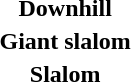<table>
<tr>
<th scope="row">Downhill<br></th>
<td></td>
<td></td>
<td></td>
</tr>
<tr>
<th scope="row">Giant slalom<br></th>
<td></td>
<td></td>
<td></td>
</tr>
<tr>
<th scope="row">Slalom<br></th>
<td></td>
<td></td>
<td></td>
</tr>
</table>
